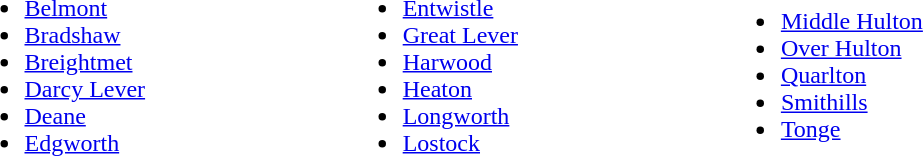<table width="60%">
<tr>
<td width="20%"><br><ul><li><a href='#'>Belmont</a></li><li><a href='#'>Bradshaw</a></li><li><a href='#'>Breightmet</a></li><li><a href='#'>Darcy Lever</a></li><li><a href='#'>Deane</a></li><li><a href='#'>Edgworth</a></li></ul></td>
<td width="20%"><br><ul><li><a href='#'>Entwistle</a></li><li><a href='#'>Great Lever</a></li><li><a href='#'>Harwood</a></li><li><a href='#'>Heaton</a></li><li><a href='#'>Longworth</a></li><li><a href='#'>Lostock</a></li></ul></td>
<td width="20%"><br><ul><li><a href='#'>Middle Hulton</a></li><li><a href='#'>Over Hulton</a></li><li><a href='#'>Quarlton</a></li><li><a href='#'>Smithills</a></li><li><a href='#'>Tonge</a></li></ul></td>
</tr>
</table>
